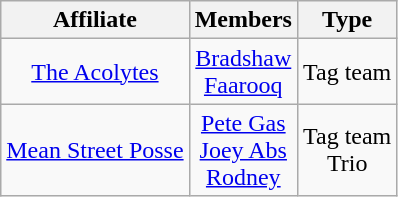<table class="wikitable sortable" style="text-align:center;">
<tr>
<th>Affiliate</th>
<th>Members</th>
<th>Type</th>
</tr>
<tr>
<td><a href='#'>The Acolytes</a></td>
<td><a href='#'>Bradshaw</a><br><a href='#'>Faarooq</a></td>
<td>Tag team</td>
</tr>
<tr>
<td><a href='#'>Mean Street Posse</a></td>
<td><a href='#'>Pete Gas</a><br><a href='#'>Joey Abs</a><br><a href='#'>Rodney</a></td>
<td>Tag team<br>Trio</td>
</tr>
</table>
